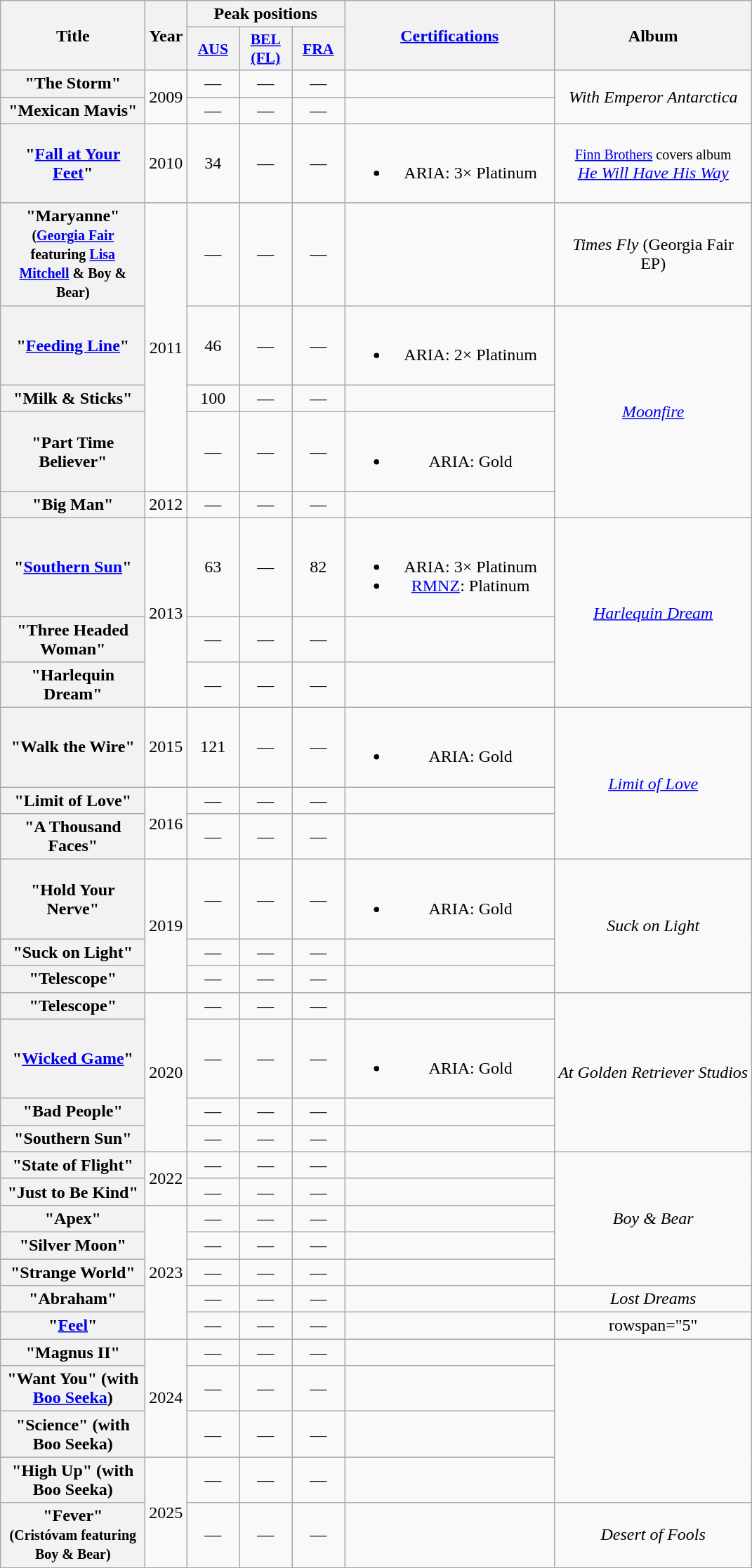<table class="wikitable plainrowheaders" style="text-align:center;">
<tr>
<th scope="col" rowspan="2" width="130">Title</th>
<th scope="col" rowspan="2" width="1em">Year</th>
<th scope="col" colspan="3" width="20">Peak positions</th>
<th scope="col" rowspan="2" style="width:12em;"><a href='#'>Certifications</a></th>
<th scope="col" rowspan="2" width="180">Album</th>
</tr>
<tr>
<th scope="col" style="width:3em;font-size:90%;"><a href='#'>AUS</a><br></th>
<th scope="col" style="width:3em;font-size:90%;"><a href='#'>BEL (FL)</a><br></th>
<th scope="col" style="width:3em;font-size:90%;"><a href='#'>FRA</a><br></th>
</tr>
<tr>
<th scope="row">"The Storm"</th>
<td rowspan=2>2009</td>
<td>—</td>
<td>—</td>
<td>—</td>
<td></td>
<td rowspan=2><em>With Emperor Antarctica</em></td>
</tr>
<tr>
<th scope="row">"Mexican Mavis"</th>
<td>—</td>
<td>—</td>
<td>—</td>
<td></td>
</tr>
<tr>
<th scope="row">"<a href='#'>Fall at Your Feet</a>"</th>
<td>2010</td>
<td>34</td>
<td>—</td>
<td>—</td>
<td><br><ul><li>ARIA: 3× Platinum</li></ul></td>
<td><small><a href='#'>Finn Brothers</a> covers album</small> <br> <em><a href='#'>He Will Have His Way</a></em></td>
</tr>
<tr>
<th scope="row">"Maryanne" <small>(<a href='#'>Georgia Fair</a> featuring <a href='#'>Lisa Mitchell</a> & Boy & Bear)</small></th>
<td rowspan=4>2011</td>
<td>—</td>
<td>—</td>
<td>—</td>
<td></td>
<td><em>Times Fly</em> (Georgia Fair EP)</td>
</tr>
<tr>
<th scope="row">"<a href='#'>Feeding Line</a>"</th>
<td>46</td>
<td>—</td>
<td>—</td>
<td><br><ul><li>ARIA: 2× Platinum</li></ul></td>
<td rowspan=4><em><a href='#'>Moonfire</a></em></td>
</tr>
<tr>
<th scope="row">"Milk & Sticks"</th>
<td>100</td>
<td>—</td>
<td>—</td>
<td></td>
</tr>
<tr>
<th scope="row">"Part Time Believer"</th>
<td>—</td>
<td>—</td>
<td>—</td>
<td><br><ul><li>ARIA: Gold</li></ul></td>
</tr>
<tr>
<th scope="row">"Big Man"</th>
<td>2012</td>
<td>—</td>
<td>—</td>
<td>—</td>
<td></td>
</tr>
<tr>
<th scope="row">"<a href='#'>Southern Sun</a>"</th>
<td rowspan=3>2013</td>
<td>63</td>
<td>—</td>
<td>82</td>
<td><br><ul><li>ARIA: 3× Platinum</li><li><a href='#'>RMNZ</a>: Platinum</li></ul></td>
<td rowspan=3><em><a href='#'>Harlequin Dream</a></em></td>
</tr>
<tr>
<th scope="row">"Three Headed Woman"</th>
<td>—</td>
<td>—</td>
<td>—</td>
<td></td>
</tr>
<tr>
<th scope="row">"Harlequin Dream"</th>
<td>—</td>
<td>—</td>
<td>—</td>
<td></td>
</tr>
<tr>
<th scope="row">"Walk the Wire"</th>
<td>2015</td>
<td>121</td>
<td>—</td>
<td>—</td>
<td><br><ul><li>ARIA: Gold</li></ul></td>
<td rowspan=3><em><a href='#'>Limit of Love</a></em></td>
</tr>
<tr>
<th scope="row">"Limit of Love"</th>
<td rowspan=2>2016</td>
<td>—</td>
<td>—</td>
<td>—</td>
<td></td>
</tr>
<tr>
<th scope="row">"A Thousand Faces"</th>
<td>—</td>
<td>—</td>
<td>—</td>
<td></td>
</tr>
<tr>
<th scope="row">"Hold Your Nerve"</th>
<td rowspan=3>2019</td>
<td>—</td>
<td>—</td>
<td>—</td>
<td><br><ul><li>ARIA: Gold</li></ul></td>
<td rowspan=3><em>Suck on Light</em></td>
</tr>
<tr>
<th scope="row">"Suck on Light"</th>
<td>—</td>
<td>—</td>
<td>—</td>
<td></td>
</tr>
<tr>
<th scope="row">"Telescope"</th>
<td>—</td>
<td>—</td>
<td>—</td>
<td></td>
</tr>
<tr>
<th scope="row">"Telescope" </th>
<td rowspan=4>2020</td>
<td>—</td>
<td>—</td>
<td>—</td>
<td></td>
<td rowspan=4><em>At Golden Retriever Studios</em></td>
</tr>
<tr>
<th scope="row">"<a href='#'>Wicked Game</a>"</th>
<td>—</td>
<td>—</td>
<td>—</td>
<td><br><ul><li>ARIA: Gold</li></ul></td>
</tr>
<tr>
<th scope="row">"Bad People" </th>
<td>—</td>
<td>—</td>
<td>—</td>
<td></td>
</tr>
<tr>
<th scope="row">"Southern Sun" </th>
<td>—</td>
<td>—</td>
<td>—</td>
<td></td>
</tr>
<tr>
<th scope="row">"State of Flight" </th>
<td style="text-align:center;" rowspan=2>2022</td>
<td>—</td>
<td>—</td>
<td>—</td>
<td></td>
<td rowspan=5><em>Boy & Bear</em></td>
</tr>
<tr>
<th scope="row">"Just to Be Kind"</th>
<td>—</td>
<td>—</td>
<td>—</td>
<td></td>
</tr>
<tr>
<th scope="row">"Apex"</th>
<td rowspan=5>2023</td>
<td>—</td>
<td>—</td>
<td>—</td>
<td></td>
</tr>
<tr>
<th scope="row">"Silver Moon"</th>
<td>—</td>
<td>—</td>
<td>—</td>
<td></td>
</tr>
<tr>
<th scope="row">"Strange World"</th>
<td>—</td>
<td>—</td>
<td>—</td>
<td></td>
</tr>
<tr>
<th scope="row">"Abraham"</th>
<td>—</td>
<td>—</td>
<td>—</td>
<td></td>
<td><em>Lost Dreams</em></td>
</tr>
<tr>
<th scope="row">"<a href='#'>Feel</a>"</th>
<td>—</td>
<td>—</td>
<td>—</td>
<td></td>
<td>rowspan="5" </td>
</tr>
<tr>
<th scope="row">"Magnus II"</th>
<td rowspan=3>2024</td>
<td>—</td>
<td>—</td>
<td>—</td>
<td></td>
</tr>
<tr>
<th scope="row">"Want You" (with <a href='#'>Boo Seeka</a>)</th>
<td>—</td>
<td>—</td>
<td>—</td>
<td></td>
</tr>
<tr>
<th scope="row">"Science" (with Boo Seeka)</th>
<td>—</td>
<td>—</td>
<td>—</td>
<td></td>
</tr>
<tr>
<th scope="row">"High Up" (with Boo Seeka)</th>
<td rowspan=2>2025</td>
<td>—</td>
<td>—</td>
<td>—</td>
<td></td>
</tr>
<tr>
<th scope="row">"Fever" <br><small>(Cristóvam featuring Boy & Bear)</small></th>
<td>—</td>
<td>—</td>
<td>—</td>
<td></td>
<td><em>Desert of Fools</em></td>
</tr>
</table>
